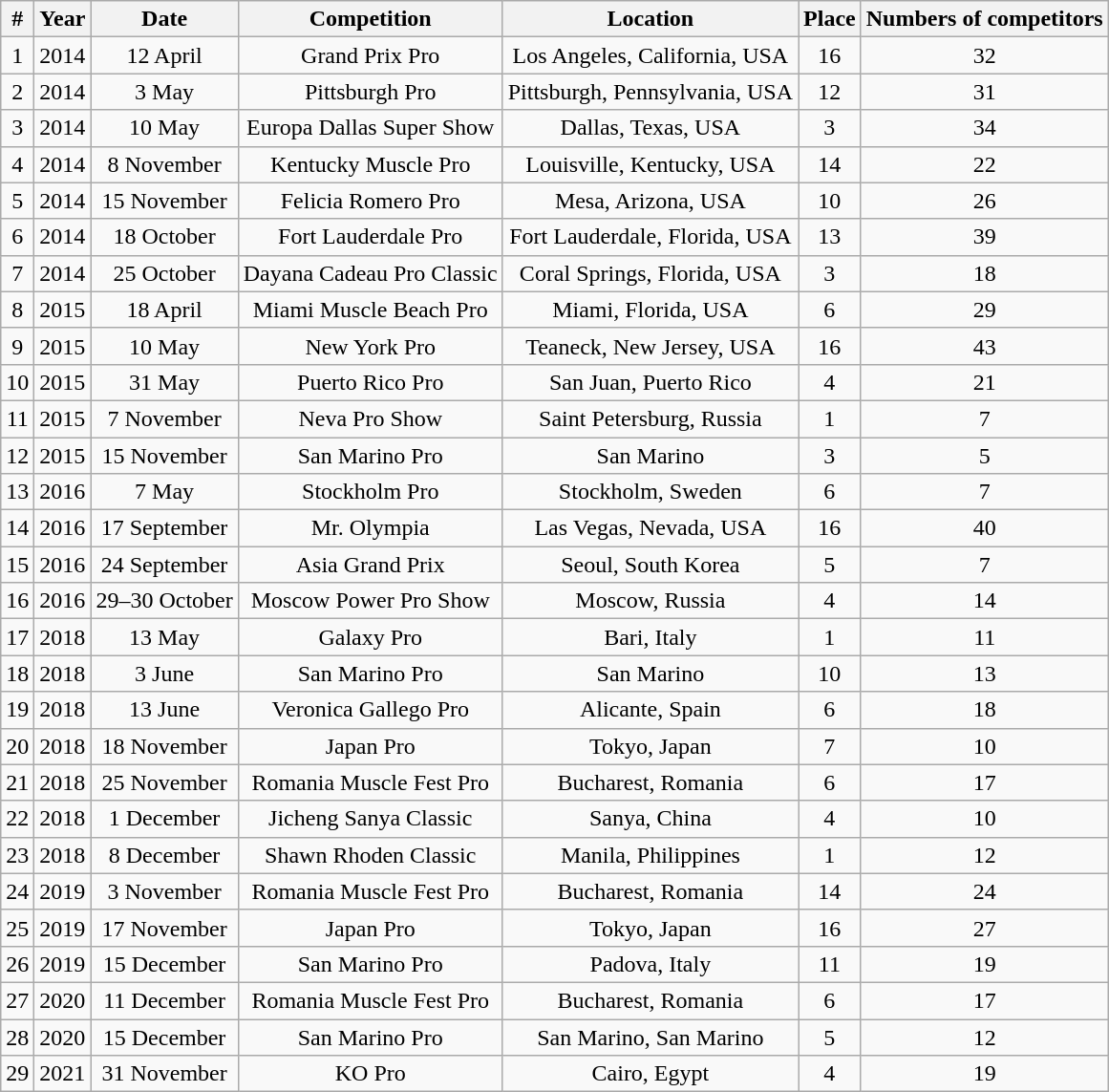<table class="wikitable">
<tr align="center">
<th>#</th>
<th>Year</th>
<th>Date</th>
<th>Competition</th>
<th>Location</th>
<th>Place</th>
<th>Numbers of competitors</th>
</tr>
<tr align="center">
<td>1</td>
<td>2014</td>
<td>12 April</td>
<td>Grand Prix Pro</td>
<td>Los Angeles, California, USA</td>
<td>16</td>
<td>32</td>
</tr>
<tr align="center">
<td>2</td>
<td>2014</td>
<td>3 May</td>
<td>Pittsburgh Pro</td>
<td>Pittsburgh, Pennsylvania, USA</td>
<td>12</td>
<td>31</td>
</tr>
<tr align="center">
<td>3</td>
<td>2014</td>
<td>10 May</td>
<td>Europa Dallas Super Show</td>
<td>Dallas, Texas, USA</td>
<td>3</td>
<td>34</td>
</tr>
<tr align="center">
<td>4</td>
<td>2014</td>
<td>8 November</td>
<td>Kentucky Muscle Pro</td>
<td>Louisville, Kentucky, USA</td>
<td>14</td>
<td>22</td>
</tr>
<tr align="center">
<td>5</td>
<td>2014</td>
<td>15 November</td>
<td>Felicia Romero Pro</td>
<td>Mesa, Arizona, USA</td>
<td>10</td>
<td>26</td>
</tr>
<tr align="center">
<td>6</td>
<td>2014</td>
<td>18 October</td>
<td>Fort Lauderdale Pro</td>
<td>Fort Lauderdale, Florida, USA</td>
<td>13</td>
<td>39</td>
</tr>
<tr align="center">
<td>7</td>
<td>2014</td>
<td>25 October</td>
<td>Dayana Cadeau Pro Classic</td>
<td>Coral Springs, Florida, USA</td>
<td>3</td>
<td>18</td>
</tr>
<tr align="center">
<td>8</td>
<td>2015</td>
<td>18 April</td>
<td>Miami Muscle Beach Pro</td>
<td>Miami, Florida, USA</td>
<td>6</td>
<td>29</td>
</tr>
<tr align="center">
<td>9</td>
<td>2015</td>
<td>10 May</td>
<td>New York Pro</td>
<td>Teaneck, New Jersey, USA</td>
<td>16</td>
<td>43</td>
</tr>
<tr align="center">
<td>10</td>
<td>2015</td>
<td>31 May</td>
<td>Puerto Rico Pro</td>
<td>San Juan, Puerto Rico</td>
<td>4</td>
<td>21</td>
</tr>
<tr align="center">
<td>11</td>
<td>2015</td>
<td>7 November</td>
<td>Neva Pro Show</td>
<td>Saint Petersburg, Russia</td>
<td>1</td>
<td>7</td>
</tr>
<tr align="center">
<td>12</td>
<td>2015</td>
<td>15 November</td>
<td>San Marino Pro</td>
<td>San Marino</td>
<td>3</td>
<td>5</td>
</tr>
<tr align="center">
<td>13</td>
<td>2016</td>
<td>7 May</td>
<td>Stockholm Pro</td>
<td>Stockholm, Sweden</td>
<td>6</td>
<td>7</td>
</tr>
<tr align="center">
<td>14</td>
<td>2016</td>
<td>17 September</td>
<td>Mr. Olympia</td>
<td>Las Vegas, Nevada, USA</td>
<td>16</td>
<td>40</td>
</tr>
<tr align="center">
<td>15</td>
<td>2016</td>
<td>24 September</td>
<td>Asia Grand Prix</td>
<td>Seoul, South Korea</td>
<td>5</td>
<td>7</td>
</tr>
<tr align="center">
<td>16</td>
<td>2016</td>
<td>29–30 October</td>
<td>Moscow Power Pro Show</td>
<td>Moscow, Russia</td>
<td>4</td>
<td>14</td>
</tr>
<tr align="center">
<td>17</td>
<td>2018</td>
<td>13 May</td>
<td>Galaxy Pro</td>
<td>Bari, Italy</td>
<td>1</td>
<td>11</td>
</tr>
<tr align="center">
<td>18</td>
<td>2018</td>
<td>3 June</td>
<td>San Marino Pro</td>
<td>San Marino</td>
<td>10</td>
<td>13</td>
</tr>
<tr align="center">
<td>19</td>
<td>2018</td>
<td>13 June</td>
<td>Veronica Gallego Pro</td>
<td>Alicante, Spain</td>
<td>6</td>
<td>18</td>
</tr>
<tr align="center">
<td>20</td>
<td>2018</td>
<td>18 November</td>
<td>Japan Pro</td>
<td>Tokyo, Japan</td>
<td>7</td>
<td>10</td>
</tr>
<tr align="center">
<td>21</td>
<td>2018</td>
<td>25 November</td>
<td>Romania Muscle Fest Pro</td>
<td>Bucharest, Romania</td>
<td>6</td>
<td>17</td>
</tr>
<tr align="center">
<td>22</td>
<td>2018</td>
<td>1 December</td>
<td>Jicheng Sanya Classic</td>
<td>Sanya, China</td>
<td>4</td>
<td>10</td>
</tr>
<tr align="center">
<td>23</td>
<td>2018</td>
<td>8 December</td>
<td>Shawn Rhoden Classic</td>
<td>Manila, Philippines</td>
<td>1</td>
<td>12</td>
</tr>
<tr align="center">
<td>24</td>
<td>2019</td>
<td>3 November</td>
<td>Romania Muscle Fest Pro</td>
<td>Bucharest, Romania</td>
<td>14</td>
<td>24</td>
</tr>
<tr align="center">
<td>25</td>
<td>2019</td>
<td>17 November</td>
<td>Japan Pro</td>
<td>Tokyo, Japan</td>
<td>16</td>
<td>27</td>
</tr>
<tr align="center">
<td>26</td>
<td>2019</td>
<td>15 December</td>
<td>San Marino Pro</td>
<td>Padova, Italy</td>
<td>11</td>
<td>19</td>
</tr>
<tr align="center">
<td>27</td>
<td>2020</td>
<td>11 December</td>
<td>Romania Muscle Fest Pro</td>
<td>Bucharest, Romania</td>
<td>6</td>
<td>17</td>
</tr>
<tr align="center">
<td>28</td>
<td>2020</td>
<td>15 December</td>
<td>San Marino Pro</td>
<td>San Marino, San Marino</td>
<td>5</td>
<td>12 </td>
</tr>
<tr align="center">
<td>29</td>
<td>2021</td>
<td>31 November</td>
<td>KO Pro</td>
<td>Cairo, Egypt</td>
<td>4</td>
<td>19 </td>
</tr>
</table>
